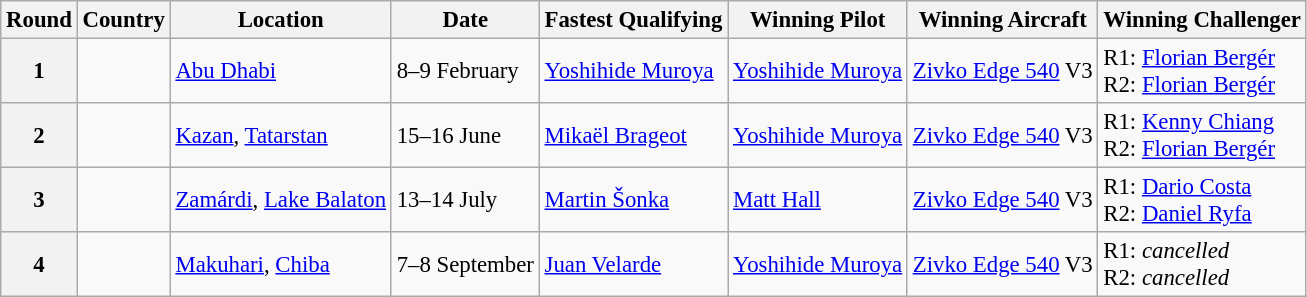<table class="wikitable"  style="font-size: 95%;">
<tr>
<th>Round</th>
<th>Country</th>
<th>Location</th>
<th>Date</th>
<th>Fastest Qualifying</th>
<th>Winning Pilot</th>
<th>Winning Aircraft</th>
<th>Winning Challenger</th>
</tr>
<tr>
<th>1</th>
<td></td>
<td><a href='#'>Abu Dhabi</a></td>
<td>8–9 February</td>
<td> <a href='#'>Yoshihide Muroya</a></td>
<td> <a href='#'>Yoshihide Muroya</a></td>
<td><a href='#'>Zivko Edge 540</a> V3</td>
<td>R1:  <a href='#'>Florian Bergér</a><br>R2:  <a href='#'>Florian Bergér</a></td>
</tr>
<tr>
<th>2</th>
<td></td>
<td><a href='#'>Kazan</a>, <a href='#'>Tatarstan</a></td>
<td>15–16 June</td>
<td> <a href='#'>Mikaël Brageot</a></td>
<td> <a href='#'>Yoshihide Muroya</a></td>
<td><a href='#'>Zivko Edge 540</a> V3</td>
<td>R1:  <a href='#'>Kenny Chiang</a><br>R2:  <a href='#'>Florian Bergér</a></td>
</tr>
<tr>
<th>3</th>
<td></td>
<td><a href='#'>Zamárdi</a>, <a href='#'>Lake Balaton</a></td>
<td>13–14 July</td>
<td> <a href='#'>Martin Šonka</a></td>
<td> <a href='#'>Matt Hall</a></td>
<td><a href='#'>Zivko Edge 540</a> V3</td>
<td>R1:  <a href='#'>Dario Costa</a><br>R2:  <a href='#'>Daniel Ryfa</a></td>
</tr>
<tr>
<th>4</th>
<td></td>
<td><a href='#'>Makuhari</a>, <a href='#'>Chiba</a></td>
<td>7–8 September</td>
<td> <a href='#'>Juan Velarde</a></td>
<td> <a href='#'>Yoshihide Muroya</a></td>
<td><a href='#'>Zivko Edge 540</a> V3</td>
<td>R1: <em>cancelled</em><br>R2: <em>cancelled</em></td>
</tr>
</table>
